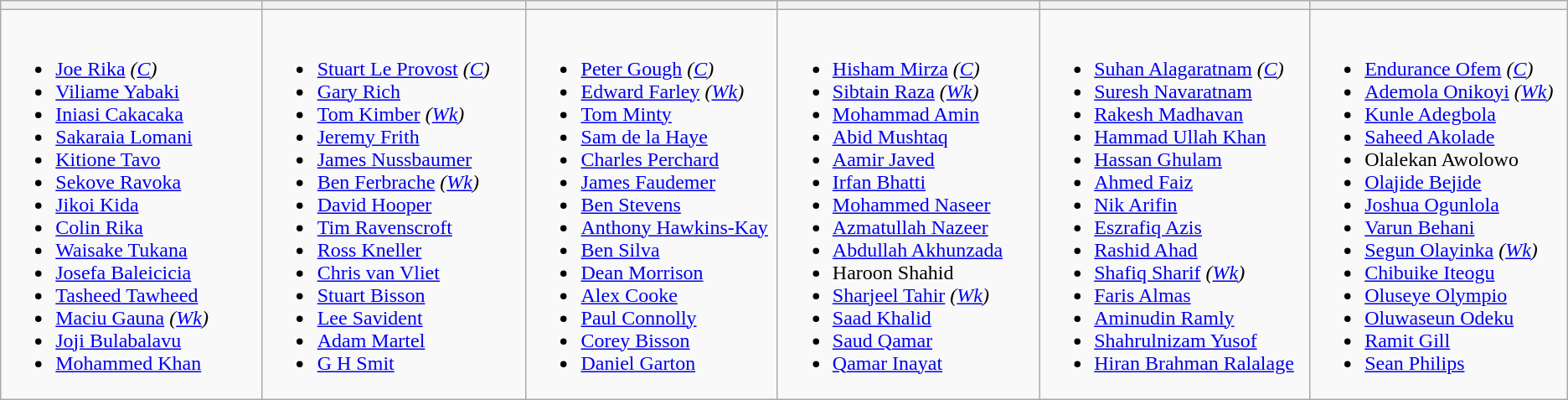<table class="wikitable">
<tr>
<th width=330></th>
<th width=330></th>
<th width=330></th>
<th width=330></th>
<th width=330></th>
<th width=330></th>
</tr>
<tr>
<td valign=top><br><ul><li><a href='#'>Joe Rika</a> <em>(<a href='#'>C</a>)</em></li><li><a href='#'>Viliame Yabaki</a></li><li><a href='#'>Iniasi Cakacaka</a></li><li><a href='#'>Sakaraia Lomani</a></li><li><a href='#'>Kitione Tavo</a></li><li><a href='#'>Sekove Ravoka</a></li><li><a href='#'>Jikoi Kida</a></li><li><a href='#'>Colin Rika</a></li><li><a href='#'>Waisake Tukana</a></li><li><a href='#'>Josefa Baleicicia</a></li><li><a href='#'>Tasheed Tawheed</a></li><li><a href='#'>Maciu Gauna</a> <em>(<a href='#'>Wk</a>)</em></li><li><a href='#'>Joji Bulabalavu</a></li><li><a href='#'>Mohammed Khan</a></li></ul></td>
<td valign=top><br><ul><li><a href='#'>Stuart Le Provost</a> <em>(<a href='#'>C</a>)</em></li><li><a href='#'>Gary Rich</a></li><li><a href='#'>Tom Kimber</a> <em>(<a href='#'>Wk</a>)</em></li><li><a href='#'>Jeremy Frith</a></li><li><a href='#'>James Nussbaumer</a></li><li><a href='#'>Ben Ferbrache</a> <em>(<a href='#'>Wk</a>)</em></li><li><a href='#'>David Hooper</a></li><li><a href='#'>Tim Ravenscroft</a></li><li><a href='#'>Ross Kneller</a></li><li><a href='#'>Chris van Vliet</a></li><li><a href='#'>Stuart Bisson</a></li><li><a href='#'>Lee Savident</a></li><li><a href='#'>Adam Martel</a></li><li><a href='#'>G H Smit</a></li></ul></td>
<td valign=top><br><ul><li><a href='#'>Peter Gough</a> <em>(<a href='#'>C</a>)</em></li><li><a href='#'>Edward Farley</a> <em>(<a href='#'>Wk</a>)</em></li><li><a href='#'>Tom Minty</a></li><li><a href='#'>Sam de la Haye</a></li><li><a href='#'>Charles Perchard</a></li><li><a href='#'>James Faudemer</a></li><li><a href='#'>Ben Stevens</a></li><li><a href='#'>Anthony Hawkins-Kay</a></li><li><a href='#'>Ben Silva</a></li><li><a href='#'>Dean Morrison</a></li><li><a href='#'>Alex Cooke</a></li><li><a href='#'>Paul Connolly</a></li><li><a href='#'>Corey Bisson</a></li><li><a href='#'>Daniel Garton</a></li></ul></td>
<td valign=top><br><ul><li><a href='#'>Hisham Mirza</a> <em>(<a href='#'>C</a>)</em></li><li><a href='#'>Sibtain Raza</a> <em>(<a href='#'>Wk</a>)</em></li><li><a href='#'>Mohammad Amin</a></li><li><a href='#'>Abid Mushtaq</a></li><li><a href='#'>Aamir Javed</a></li><li><a href='#'>Irfan Bhatti</a></li><li><a href='#'>Mohammed Naseer</a></li><li><a href='#'>Azmatullah Nazeer</a></li><li><a href='#'>Abdullah Akhunzada</a></li><li>Haroon Shahid</li><li><a href='#'>Sharjeel Tahir</a> <em>(<a href='#'>Wk</a>)</em></li><li><a href='#'>Saad Khalid</a></li><li><a href='#'>Saud Qamar</a></li><li><a href='#'>Qamar Inayat</a></li></ul></td>
<td valign=top><br><ul><li><a href='#'>Suhan Alagaratnam</a> <em>(<a href='#'>C</a>)</em></li><li><a href='#'>Suresh Navaratnam</a></li><li><a href='#'>Rakesh Madhavan</a></li><li><a href='#'>Hammad Ullah Khan</a></li><li><a href='#'>Hassan Ghulam</a></li><li><a href='#'>Ahmed Faiz</a></li><li><a href='#'>Nik Arifin</a></li><li><a href='#'>Eszrafiq Azis</a></li><li><a href='#'>Rashid Ahad</a></li><li><a href='#'>Shafiq Sharif</a> <em>(<a href='#'>Wk</a>)</em></li><li><a href='#'>Faris Almas</a></li><li><a href='#'>Aminudin Ramly</a></li><li><a href='#'>Shahrulnizam Yusof</a></li><li><a href='#'>Hiran Brahman Ralalage</a></li></ul></td>
<td valign=top><br><ul><li><a href='#'>Endurance Ofem</a> <em>(<a href='#'>C</a>)</em></li><li><a href='#'>Ademola Onikoyi</a> <em>(<a href='#'>Wk</a>)</em></li><li><a href='#'>Kunle Adegbola</a></li><li><a href='#'>Saheed Akolade</a></li><li>Olalekan Awolowo</li><li><a href='#'>Olajide Bejide</a></li><li><a href='#'>Joshua Ogunlola</a></li><li><a href='#'>Varun Behani</a></li><li><a href='#'>Segun Olayinka</a> <em>(<a href='#'>Wk</a>)</em></li><li><a href='#'>Chibuike Iteogu</a></li><li><a href='#'>Oluseye Olympio</a></li><li><a href='#'>Oluwaseun Odeku</a></li><li><a href='#'>Ramit Gill</a></li><li><a href='#'>Sean Philips</a></li></ul></td>
</tr>
</table>
